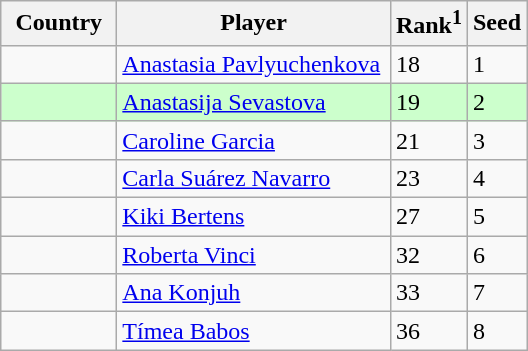<table class="wikitable" border="1">
<tr>
<th width="70">Country</th>
<th width="175">Player</th>
<th>Rank<sup>1</sup></th>
<th>Seed</th>
</tr>
<tr>
<td></td>
<td><a href='#'>Anastasia Pavlyuchenkova</a></td>
<td>18</td>
<td>1</td>
</tr>
<tr bgcolor=#cfc>
<td></td>
<td><a href='#'>Anastasija Sevastova</a></td>
<td>19</td>
<td>2</td>
</tr>
<tr>
<td></td>
<td><a href='#'>Caroline Garcia</a></td>
<td>21</td>
<td>3</td>
</tr>
<tr>
<td></td>
<td><a href='#'>Carla Suárez Navarro</a></td>
<td>23</td>
<td>4</td>
</tr>
<tr>
<td></td>
<td><a href='#'>Kiki Bertens</a></td>
<td>27</td>
<td>5</td>
</tr>
<tr>
<td></td>
<td><a href='#'>Roberta Vinci</a></td>
<td>32</td>
<td>6</td>
</tr>
<tr>
<td></td>
<td><a href='#'>Ana Konjuh</a></td>
<td>33</td>
<td>7</td>
</tr>
<tr>
<td></td>
<td><a href='#'>Tímea Babos</a></td>
<td>36</td>
<td>8</td>
</tr>
</table>
